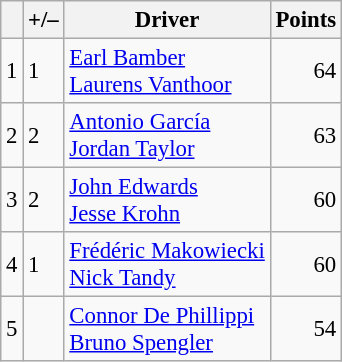<table class="wikitable" style="font-size: 95%;">
<tr>
<th scope="col"></th>
<th scope="col">+/–</th>
<th scope="col">Driver</th>
<th scope="col">Points</th>
</tr>
<tr>
<td align=center>1</td>
<td align="left"> 1</td>
<td> <a href='#'>Earl Bamber</a><br> <a href='#'>Laurens Vanthoor</a></td>
<td align=right>64</td>
</tr>
<tr>
<td align=center>2</td>
<td align="left"> 2</td>
<td> <a href='#'>Antonio García</a><br> <a href='#'>Jordan Taylor</a></td>
<td align=right>63</td>
</tr>
<tr>
<td align=center>3</td>
<td align="left"> 2</td>
<td> <a href='#'>John Edwards</a><br> <a href='#'>Jesse Krohn</a></td>
<td align=right>60</td>
</tr>
<tr>
<td align=center>4</td>
<td align="left"> 1</td>
<td> <a href='#'>Frédéric Makowiecki</a><br> <a href='#'>Nick Tandy</a></td>
<td align=right>60</td>
</tr>
<tr>
<td align=center>5</td>
<td align="left"></td>
<td> <a href='#'>Connor De Phillippi</a><br> <a href='#'>Bruno Spengler</a></td>
<td align=right>54</td>
</tr>
</table>
